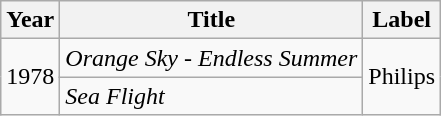<table class="wikitable">
<tr>
<th>Year</th>
<th>Title</th>
<th>Label</th>
</tr>
<tr>
<td rowspan=2 align=center>1978</td>
<td><em>Orange Sky - Endless Summer</em></td>
<td rowspan=2 align=center>Philips</td>
</tr>
<tr>
<td><em>Sea Flight</em></td>
</tr>
</table>
